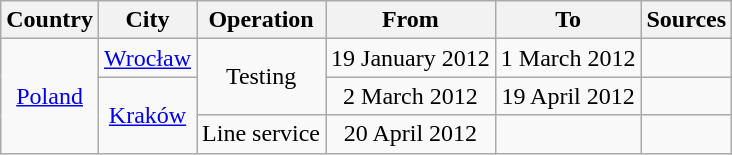<table class="wikitable" style="text-align:center;">
<tr>
<th>Country</th>
<th>City</th>
<th>Operation</th>
<th>From</th>
<th>To</th>
<th>Sources</th>
</tr>
<tr>
<td rowspan="3"><a href='#'>Poland</a></td>
<td><a href='#'>Wrocław</a></td>
<td rowspan="2">Testing</td>
<td>19 January 2012</td>
<td>1 March 2012</td>
<td></td>
</tr>
<tr>
<td rowspan="2"><a href='#'>Kraków</a></td>
<td>2 March 2012</td>
<td>19 April 2012</td>
<td></td>
</tr>
<tr>
<td>Line service</td>
<td>20 April 2012</td>
<td></td>
<td></td>
</tr>
</table>
